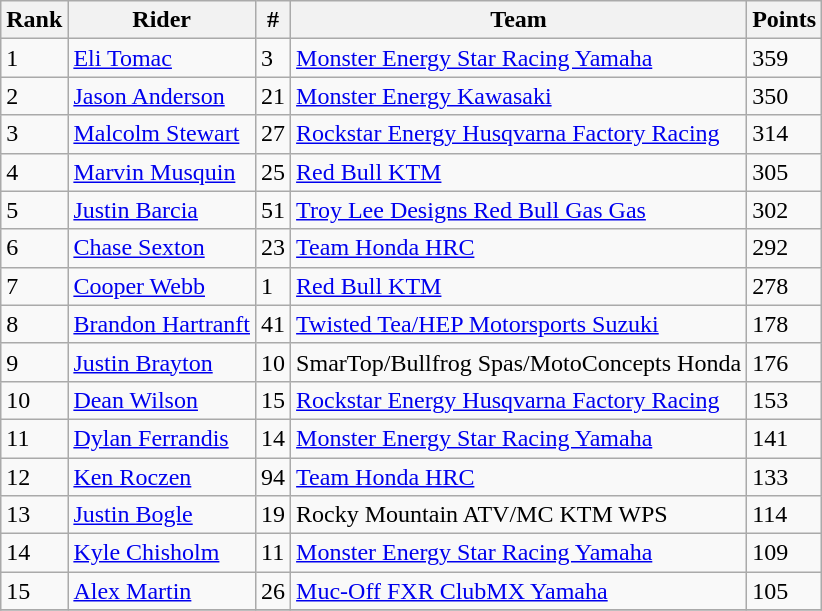<table class="wikitable">
<tr>
<th>Rank</th>
<th>Rider</th>
<th>#</th>
<th>Team</th>
<th>Points</th>
</tr>
<tr>
<td>1</td>
<td> <a href='#'>Eli Tomac</a></td>
<td>3</td>
<td><a href='#'>Monster Energy Star Racing Yamaha</a></td>
<td>359</td>
</tr>
<tr>
<td>2</td>
<td> <a href='#'>Jason Anderson</a></td>
<td>21</td>
<td><a href='#'>Monster Energy Kawasaki</a></td>
<td>350</td>
</tr>
<tr>
<td>3</td>
<td> <a href='#'>Malcolm Stewart</a></td>
<td>27</td>
<td><a href='#'>Rockstar Energy Husqvarna Factory Racing</a></td>
<td>314</td>
</tr>
<tr>
<td>4</td>
<td> <a href='#'>Marvin Musquin</a></td>
<td>25</td>
<td><a href='#'>Red Bull KTM</a></td>
<td>305</td>
</tr>
<tr>
<td>5</td>
<td> <a href='#'>Justin Barcia</a></td>
<td>51</td>
<td><a href='#'>Troy Lee Designs Red Bull Gas Gas</a></td>
<td>302</td>
</tr>
<tr>
<td>6</td>
<td> <a href='#'>Chase Sexton</a></td>
<td>23</td>
<td><a href='#'>Team Honda HRC</a></td>
<td>292</td>
</tr>
<tr>
<td>7</td>
<td> <a href='#'>Cooper Webb</a></td>
<td>1</td>
<td><a href='#'>Red Bull KTM</a></td>
<td>278</td>
</tr>
<tr>
<td>8</td>
<td> <a href='#'>Brandon Hartranft</a></td>
<td>41</td>
<td><a href='#'>Twisted Tea/HEP Motorsports Suzuki</a></td>
<td>178</td>
</tr>
<tr>
<td>9</td>
<td> <a href='#'>Justin Brayton</a></td>
<td>10</td>
<td>SmarTop/Bullfrog Spas/MotoConcepts Honda</td>
<td>176</td>
</tr>
<tr>
<td>10</td>
<td> <a href='#'>Dean Wilson</a></td>
<td>15</td>
<td><a href='#'>Rockstar Energy Husqvarna Factory Racing</a></td>
<td>153</td>
</tr>
<tr>
<td>11</td>
<td> <a href='#'>Dylan Ferrandis</a></td>
<td>14</td>
<td><a href='#'>Monster Energy Star Racing Yamaha</a></td>
<td>141</td>
</tr>
<tr>
<td>12</td>
<td> <a href='#'>Ken Roczen</a></td>
<td>94</td>
<td><a href='#'>Team Honda HRC</a></td>
<td>133</td>
</tr>
<tr>
<td>13</td>
<td> <a href='#'>Justin Bogle</a></td>
<td>19</td>
<td>Rocky Mountain ATV/MC KTM WPS</td>
<td>114</td>
</tr>
<tr>
<td>14</td>
<td> <a href='#'>Kyle Chisholm</a></td>
<td>11</td>
<td><a href='#'>Monster Energy Star Racing Yamaha</a></td>
<td>109</td>
</tr>
<tr>
<td>15</td>
<td> <a href='#'>Alex Martin</a></td>
<td>26</td>
<td><a href='#'>Muc-Off FXR ClubMX Yamaha</a></td>
<td>105</td>
</tr>
<tr>
</tr>
</table>
